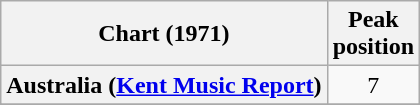<table class="wikitable sortable plainrowheaders" style="text-align:center">
<tr>
<th scope="col">Chart (1971)</th>
<th scope="col">Peak<br>position</th>
</tr>
<tr>
<th scope="row">Australia (<a href='#'>Kent Music Report</a>)</th>
<td>7</td>
</tr>
<tr>
</tr>
<tr>
</tr>
<tr>
</tr>
<tr>
</tr>
<tr>
</tr>
<tr>
</tr>
<tr>
</tr>
</table>
